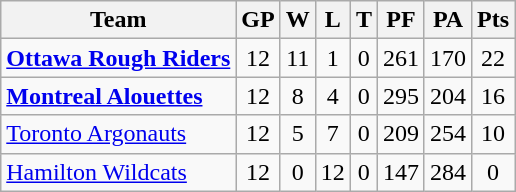<table class="wikitable">
<tr>
<th>Team</th>
<th>GP</th>
<th>W</th>
<th>L</th>
<th>T</th>
<th>PF</th>
<th>PA</th>
<th>Pts</th>
</tr>
<tr align="center">
<td align="left"><strong><a href='#'>Ottawa Rough Riders</a></strong></td>
<td>12</td>
<td>11</td>
<td>1</td>
<td>0</td>
<td>261</td>
<td>170</td>
<td>22</td>
</tr>
<tr align="center">
<td align="left"><strong><a href='#'>Montreal Alouettes</a></strong></td>
<td>12</td>
<td>8</td>
<td>4</td>
<td>0</td>
<td>295</td>
<td>204</td>
<td>16</td>
</tr>
<tr align="center">
<td align="left"><a href='#'>Toronto Argonauts</a></td>
<td>12</td>
<td>5</td>
<td>7</td>
<td>0</td>
<td>209</td>
<td>254</td>
<td>10</td>
</tr>
<tr align="center">
<td align="left"><a href='#'>Hamilton Wildcats</a></td>
<td>12</td>
<td>0</td>
<td>12</td>
<td>0</td>
<td>147</td>
<td>284</td>
<td>0</td>
</tr>
</table>
